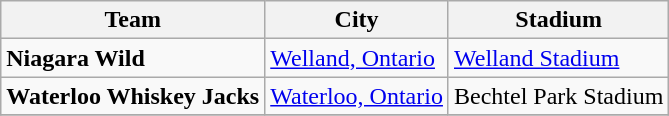<table class="wikitable sortable">
<tr>
<th>Team</th>
<th>City</th>
<th>Stadium</th>
</tr>
<tr>
<td><strong>Niagara Wild</strong></td>
<td><a href='#'>Welland, Ontario</a></td>
<td><a href='#'>Welland Stadium</a></td>
</tr>
<tr>
<td><strong>Waterloo Whiskey Jacks</strong></td>
<td><a href='#'>Waterloo, Ontario</a></td>
<td>Bechtel Park Stadium</td>
</tr>
<tr>
</tr>
</table>
